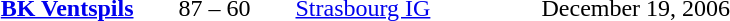<table style="text-align:center">
<tr>
<th width=160></th>
<th width=100></th>
<th width=160></th>
<th width=200></th>
</tr>
<tr>
<td align=right><strong><a href='#'>BK Ventspils</a></strong> </td>
<td>87 – 60</td>
<td align=left> <a href='#'>Strasbourg IG</a></td>
<td align=left>December 19, 2006</td>
</tr>
</table>
